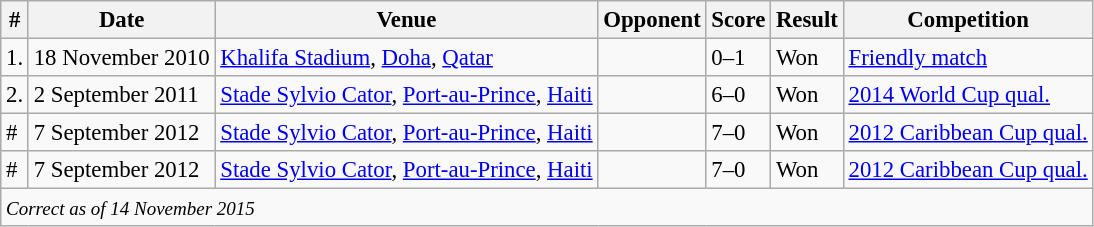<table class="wikitable" style="font-size:95%;">
<tr>
<th>#</th>
<th>Date</th>
<th>Venue</th>
<th>Opponent</th>
<th>Score</th>
<th>Result</th>
<th>Competition</th>
</tr>
<tr>
<td>1.</td>
<td>18 November 2010</td>
<td><a href='#'>Khalifa Stadium</a>, <a href='#'>Doha</a>, <a href='#'>Qatar</a></td>
<td></td>
<td>0–1</td>
<td>Won</td>
<td><a href='#'>Friendly match</a></td>
</tr>
<tr>
<td>2.</td>
<td>2 September 2011</td>
<td><a href='#'>Stade Sylvio Cator</a>, <a href='#'>Port-au-Prince</a>, <a href='#'>Haiti</a></td>
<td></td>
<td>6–0</td>
<td>Won</td>
<td><a href='#'>2014 World Cup qual.</a></td>
</tr>
<tr>
<td>#</td>
<td>7 September 2012</td>
<td><a href='#'>Stade Sylvio Cator</a>, <a href='#'>Port-au-Prince</a>, <a href='#'>Haiti</a></td>
<td></td>
<td>7–0</td>
<td>Won</td>
<td><a href='#'>2012 Caribbean Cup qual.</a></td>
</tr>
<tr>
<td>#</td>
<td>7 September 2012</td>
<td><a href='#'>Stade Sylvio Cator</a>, <a href='#'>Port-au-Prince</a>, <a href='#'>Haiti</a></td>
<td></td>
<td>7–0</td>
<td>Won</td>
<td><a href='#'>2012 Caribbean Cup qual.</a></td>
</tr>
<tr>
<td colspan="12"><small><em>Correct as of 14 November 2015</em></small></td>
</tr>
</table>
